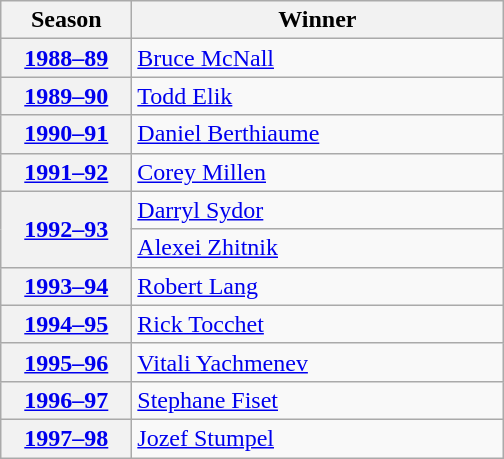<table class="wikitable">
<tr>
<th scope="col" style="width:5em">Season</th>
<th scope="col" style="width:15em">Winner</th>
</tr>
<tr>
<th scope="row"><a href='#'>1988–89</a></th>
<td><a href='#'>Bruce McNall</a></td>
</tr>
<tr>
<th scope="row"><a href='#'>1989–90</a></th>
<td><a href='#'>Todd Elik</a></td>
</tr>
<tr>
<th scope="row"><a href='#'>1990–91</a></th>
<td><a href='#'>Daniel Berthiaume</a></td>
</tr>
<tr>
<th scope="row"><a href='#'>1991–92</a></th>
<td><a href='#'>Corey Millen</a></td>
</tr>
<tr>
<th scope="row" rowspan="2"><a href='#'>1992–93</a></th>
<td><a href='#'>Darryl Sydor</a></td>
</tr>
<tr>
<td><a href='#'>Alexei Zhitnik</a></td>
</tr>
<tr>
<th scope="row"><a href='#'>1993–94</a></th>
<td><a href='#'>Robert Lang</a></td>
</tr>
<tr>
<th scope="row"><a href='#'>1994–95</a></th>
<td><a href='#'>Rick Tocchet</a></td>
</tr>
<tr>
<th scope="row"><a href='#'>1995–96</a></th>
<td><a href='#'>Vitali Yachmenev</a></td>
</tr>
<tr>
<th scope="row"><a href='#'>1996–97</a></th>
<td><a href='#'>Stephane Fiset</a></td>
</tr>
<tr>
<th scope="row"><a href='#'>1997–98</a></th>
<td><a href='#'>Jozef Stumpel</a></td>
</tr>
</table>
